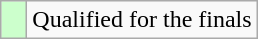<table class=wikitable>
<tr>
<td width=10px bgcolor="#ccffcc"></td>
<td>Qualified for the finals</td>
</tr>
</table>
